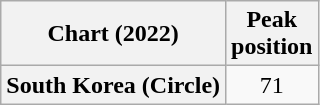<table class="wikitable plainrowheaders" style="text-align:center">
<tr>
<th scope="col">Chart (2022)</th>
<th scope="col">Peak<br>position</th>
</tr>
<tr>
<th scope="row">South Korea (Circle)</th>
<td>71</td>
</tr>
</table>
